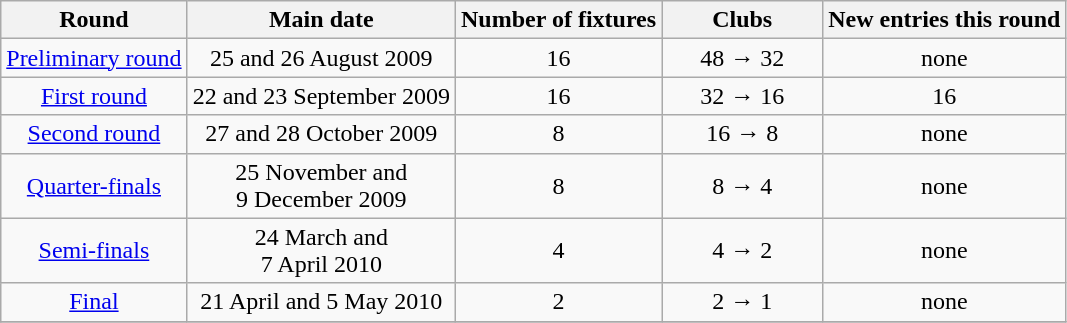<table class="wikitable" style="text-align:center">
<tr>
<th>Round</th>
<th>Main date</th>
<th>Number of fixtures</th>
<th width=100>Clubs</th>
<th>New entries this round</th>
</tr>
<tr>
<td><a href='#'>Preliminary round</a></td>
<td>25 and 26 August 2009</td>
<td>16</td>
<td>48 → 32</td>
<td>none</td>
</tr>
<tr>
<td><a href='#'>First round</a></td>
<td>22 and 23 September 2009</td>
<td>16</td>
<td>32 → 16</td>
<td>16</td>
</tr>
<tr>
<td><a href='#'>Second round</a></td>
<td>27 and 28 October 2009</td>
<td>8</td>
<td>16 → 8</td>
<td>none</td>
</tr>
<tr>
<td><a href='#'>Quarter-finals</a></td>
<td>25 November and<br>9 December 2009</td>
<td>8</td>
<td>8 → 4</td>
<td>none</td>
</tr>
<tr>
<td><a href='#'>Semi-finals</a></td>
<td>24 March and<br>7 April 2010</td>
<td>4</td>
<td>4 → 2</td>
<td>none</td>
</tr>
<tr>
<td><a href='#'>Final</a></td>
<td>21 April and 5 May 2010</td>
<td>2</td>
<td>2 → 1</td>
<td>none</td>
</tr>
<tr>
</tr>
</table>
